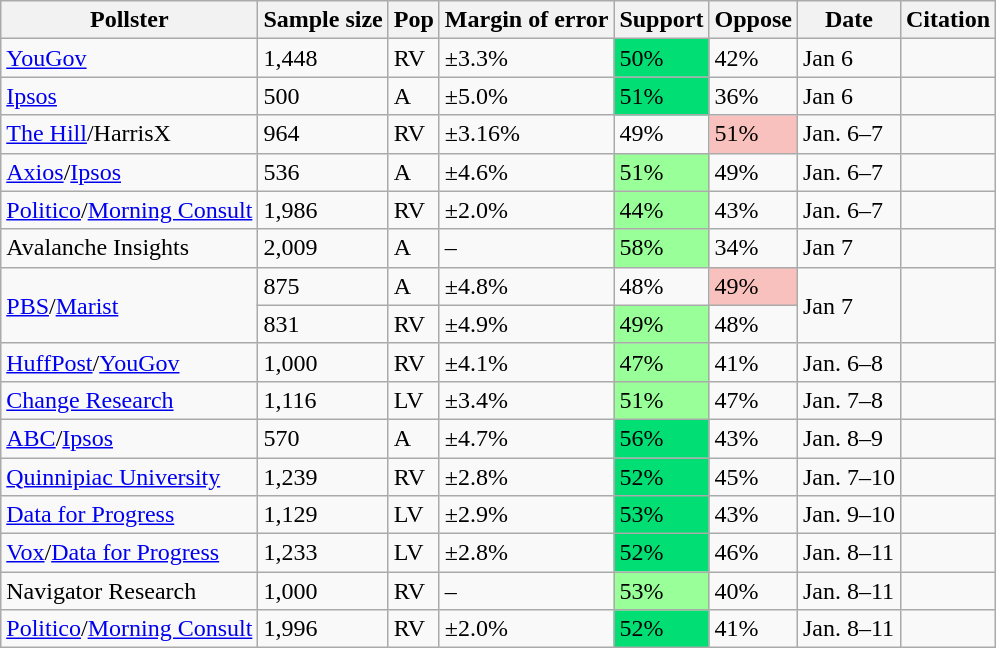<table class="wikitable sortable">
<tr>
<th>Pollster</th>
<th>Sample size</th>
<th>Pop</th>
<th>Margin of error</th>
<th>Support</th>
<th>Oppose</th>
<th>Date</th>
<th>Citation</th>
</tr>
<tr>
<td><a href='#'>YouGov</a></td>
<td>1,448</td>
<td>RV</td>
<td>±3.3%</td>
<td style="background: rgb(1, 223, 116);">50%</td>
<td>42%</td>
<td>Jan 6</td>
<td></td>
</tr>
<tr>
<td><a href='#'>Ipsos</a></td>
<td>500</td>
<td>A</td>
<td>±5.0%</td>
<td style="background: rgb(1, 223, 116);">51%</td>
<td>36%</td>
<td>Jan 6</td>
<td></td>
</tr>
<tr>
<td><a href='#'>The Hill</a>/HarrisX</td>
<td>964</td>
<td>RV</td>
<td>±3.16%</td>
<td>49%</td>
<td style="background: rgb(248, 193, 190);">51%</td>
<td>Jan. 6–7</td>
<td></td>
</tr>
<tr>
<td><a href='#'>Axios</a>/<a href='#'>Ipsos</a></td>
<td>536</td>
<td>A</td>
<td>±4.6%</td>
<td style="background: rgb(153, 255, 153);">51%</td>
<td>49%</td>
<td>Jan. 6–7</td>
<td></td>
</tr>
<tr>
<td><a href='#'>Politico</a>/<a href='#'>Morning Consult</a></td>
<td>1,986</td>
<td>RV</td>
<td>±2.0%</td>
<td style="background: rgb(153, 255, 153);">44%</td>
<td>43%</td>
<td>Jan. 6–7</td>
<td></td>
</tr>
<tr>
<td>Avalanche Insights</td>
<td>2,009</td>
<td>A</td>
<td>–</td>
<td style="background: rgb(153, 255, 153);">58%</td>
<td>34%</td>
<td>Jan 7</td>
<td></td>
</tr>
<tr>
<td rowspan="2"><a href='#'>PBS</a>/<a href='#'>Marist</a></td>
<td>875</td>
<td>A</td>
<td>±4.8%</td>
<td>48%</td>
<td style="background: rgb(248, 193, 190);">49%</td>
<td rowspan="2">Jan 7</td>
<td rowspan="2"></td>
</tr>
<tr>
<td>831</td>
<td>RV</td>
<td>±4.9%</td>
<td style="background: rgb(153, 255, 153);">49%</td>
<td>48%</td>
</tr>
<tr>
<td><a href='#'>HuffPost</a>/<a href='#'>YouGov</a></td>
<td>1,000</td>
<td>RV</td>
<td>±4.1%</td>
<td style="background: rgb(153, 255, 153);">47%</td>
<td>41%</td>
<td>Jan. 6–8</td>
<td></td>
</tr>
<tr>
<td><a href='#'>Change Research</a></td>
<td>1,116</td>
<td>LV</td>
<td>±3.4%</td>
<td style="background: rgb(153, 255, 153);">51%</td>
<td>47%</td>
<td>Jan. 7–8</td>
<td></td>
</tr>
<tr>
<td><a href='#'>ABC</a>/<a href='#'>Ipsos</a></td>
<td>570</td>
<td>A</td>
<td>±4.7%</td>
<td style="background: rgb(1, 223, 116);">56%</td>
<td>43%</td>
<td>Jan. 8–9</td>
<td></td>
</tr>
<tr>
<td><a href='#'>Quinnipiac University</a></td>
<td>1,239</td>
<td>RV</td>
<td>±2.8%</td>
<td style="background: rgb(1, 223, 116);">52%</td>
<td>45%</td>
<td>Jan. 7–10</td>
<td></td>
</tr>
<tr>
<td><a href='#'>Data for Progress</a></td>
<td>1,129</td>
<td>LV</td>
<td>±2.9%</td>
<td style="background: rgb(1, 223, 116);">53%</td>
<td>43%</td>
<td>Jan. 9–10</td>
<td></td>
</tr>
<tr>
<td><a href='#'>Vox</a>/<a href='#'>Data for Progress</a></td>
<td>1,233</td>
<td>LV</td>
<td>±2.8%</td>
<td style="background: rgb(1, 223, 116);">52%</td>
<td>46%</td>
<td>Jan. 8–11</td>
<td></td>
</tr>
<tr>
<td>Navigator Research</td>
<td>1,000</td>
<td>RV</td>
<td>–</td>
<td style="background: rgb(153, 255, 153);">53%</td>
<td>40%</td>
<td>Jan. 8–11</td>
<td></td>
</tr>
<tr>
<td><a href='#'>Politico</a>/<a href='#'>Morning Consult</a></td>
<td>1,996</td>
<td>RV</td>
<td>±2.0%</td>
<td style="background: rgb(1, 223, 116);">52%</td>
<td>41%</td>
<td>Jan. 8–11</td>
<td></td>
</tr>
</table>
